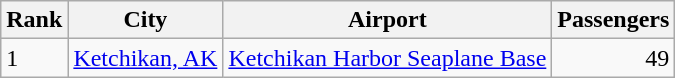<table class="wikitable">
<tr>
<th>Rank</th>
<th>City</th>
<th>Airport</th>
<th>Passengers</th>
</tr>
<tr>
<td>1</td>
<td> <a href='#'>Ketchikan, AK</a></td>
<td><a href='#'>Ketchikan Harbor Seaplane Base</a></td>
<td align=right>49</td>
</tr>
</table>
